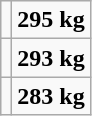<table class="wikitable">
<tr>
<td></td>
<td align=center><strong>295 kg</strong></td>
</tr>
<tr>
<td></td>
<td align=center><strong>293 kg</strong></td>
</tr>
<tr>
<td></td>
<td align=center><strong>283 kg</strong></td>
</tr>
</table>
